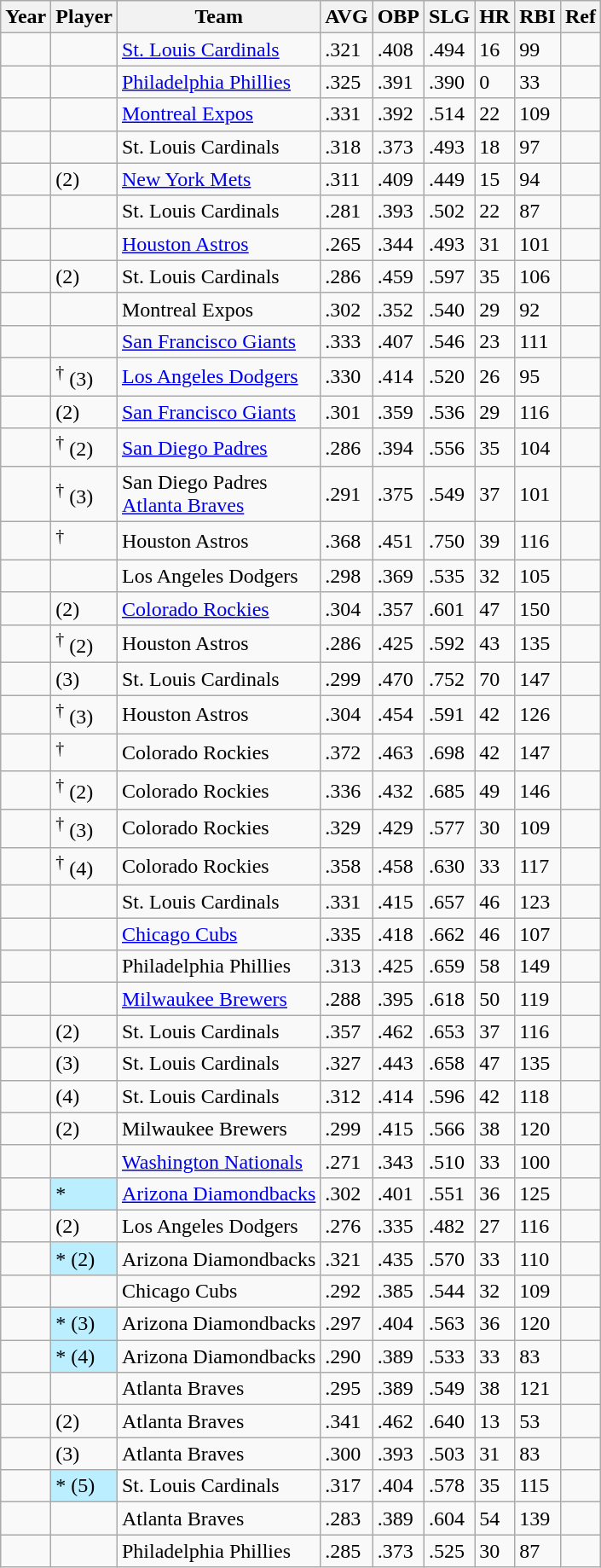<table class="wikitable sortable" border="1">
<tr>
<th>Year</th>
<th>Player</th>
<th>Team</th>
<th>AVG</th>
<th>OBP</th>
<th>SLG</th>
<th>HR</th>
<th>RBI</th>
<th class="unsortable">Ref</th>
</tr>
<tr>
<td></td>
<td></td>
<td><a href='#'>St. Louis Cardinals</a></td>
<td>.321</td>
<td>.408</td>
<td>.494</td>
<td>16</td>
<td>99</td>
<td></td>
</tr>
<tr>
<td></td>
<td></td>
<td><a href='#'>Philadelphia Phillies</a></td>
<td>.325</td>
<td>.391</td>
<td>.390</td>
<td>0</td>
<td>33</td>
<td></td>
</tr>
<tr>
<td></td>
<td></td>
<td><a href='#'>Montreal Expos</a></td>
<td>.331</td>
<td>.392</td>
<td>.514</td>
<td>22</td>
<td>109</td>
<td></td>
</tr>
<tr>
<td></td>
<td></td>
<td>St. Louis Cardinals</td>
<td>.318</td>
<td>.373</td>
<td>.493</td>
<td>18</td>
<td>97</td>
<td></td>
</tr>
<tr>
<td></td>
<td> (2)</td>
<td><a href='#'>New York Mets</a></td>
<td>.311</td>
<td>.409</td>
<td>.449</td>
<td>15</td>
<td>94</td>
<td></td>
</tr>
<tr>
<td></td>
<td></td>
<td>St. Louis Cardinals</td>
<td>.281</td>
<td>.393</td>
<td>.502</td>
<td>22</td>
<td>87</td>
<td></td>
</tr>
<tr>
<td></td>
<td></td>
<td><a href='#'>Houston Astros</a></td>
<td>.265</td>
<td>.344</td>
<td>.493</td>
<td>31</td>
<td>101</td>
<td></td>
</tr>
<tr>
<td></td>
<td> (2)</td>
<td>St. Louis Cardinals</td>
<td>.286</td>
<td>.459</td>
<td>.597</td>
<td>35</td>
<td>106</td>
<td></td>
</tr>
<tr>
<td></td>
<td></td>
<td>Montreal Expos</td>
<td>.302</td>
<td>.352</td>
<td>.540</td>
<td>29</td>
<td>92</td>
<td></td>
</tr>
<tr>
<td></td>
<td></td>
<td><a href='#'>San Francisco Giants</a></td>
<td>.333</td>
<td>.407</td>
<td>.546</td>
<td>23</td>
<td>111</td>
<td></td>
</tr>
<tr>
<td></td>
<td><sup>†</sup> (3)</td>
<td><a href='#'>Los Angeles Dodgers</a></td>
<td>.330</td>
<td>.414</td>
<td>.520</td>
<td>26</td>
<td>95</td>
<td></td>
</tr>
<tr>
<td></td>
<td> (2)</td>
<td><a href='#'>San Francisco Giants</a></td>
<td>.301</td>
<td>.359</td>
<td>.536</td>
<td>29</td>
<td>116</td>
<td></td>
</tr>
<tr>
<td></td>
<td><sup>†</sup> (2)</td>
<td><a href='#'>San Diego Padres</a></td>
<td>.286</td>
<td>.394</td>
<td>.556</td>
<td>35</td>
<td>104</td>
<td></td>
</tr>
<tr>
<td></td>
<td><sup>†</sup> (3)</td>
<td>San Diego Padres<br><a href='#'>Atlanta Braves</a></td>
<td>.291</td>
<td>.375</td>
<td>.549</td>
<td>37</td>
<td>101</td>
<td><br></td>
</tr>
<tr>
<td></td>
<td><sup>†</sup></td>
<td>Houston Astros</td>
<td>.368</td>
<td>.451</td>
<td>.750</td>
<td>39</td>
<td>116</td>
<td></td>
</tr>
<tr>
<td></td>
<td></td>
<td>Los Angeles Dodgers</td>
<td>.298</td>
<td>.369</td>
<td>.535</td>
<td>32</td>
<td>105</td>
<td></td>
</tr>
<tr>
<td></td>
<td> (2)</td>
<td><a href='#'>Colorado Rockies</a></td>
<td>.304</td>
<td>.357</td>
<td>.601</td>
<td>47</td>
<td>150</td>
<td></td>
</tr>
<tr>
<td></td>
<td><sup>†</sup> (2)</td>
<td>Houston Astros</td>
<td>.286</td>
<td>.425</td>
<td>.592</td>
<td>43</td>
<td>135</td>
<td></td>
</tr>
<tr>
<td></td>
<td> (3)</td>
<td>St. Louis Cardinals</td>
<td>.299</td>
<td>.470</td>
<td>.752</td>
<td>70</td>
<td>147</td>
<td></td>
</tr>
<tr>
<td></td>
<td><sup>†</sup> (3)</td>
<td>Houston Astros</td>
<td>.304</td>
<td>.454</td>
<td>.591</td>
<td>42</td>
<td>126</td>
<td></td>
</tr>
<tr>
<td></td>
<td><sup>†</sup></td>
<td>Colorado Rockies</td>
<td>.372</td>
<td>.463</td>
<td>.698</td>
<td>42</td>
<td>147</td>
<td></td>
</tr>
<tr>
<td></td>
<td><sup>†</sup> (2)</td>
<td>Colorado Rockies</td>
<td>.336</td>
<td>.432</td>
<td>.685</td>
<td>49</td>
<td>146</td>
<td></td>
</tr>
<tr>
<td></td>
<td><sup>†</sup> (3)</td>
<td>Colorado Rockies</td>
<td>.329</td>
<td>.429</td>
<td>.577</td>
<td>30</td>
<td>109</td>
<td></td>
</tr>
<tr>
<td></td>
<td><sup>†</sup> (4)</td>
<td>Colorado Rockies</td>
<td>.358</td>
<td>.458</td>
<td>.630</td>
<td>33</td>
<td>117</td>
<td></td>
</tr>
<tr>
<td></td>
<td></td>
<td>St. Louis Cardinals</td>
<td>.331</td>
<td>.415</td>
<td>.657</td>
<td>46</td>
<td>123</td>
<td></td>
</tr>
<tr>
<td></td>
<td></td>
<td><a href='#'>Chicago Cubs</a></td>
<td>.335</td>
<td>.418</td>
<td>.662</td>
<td>46</td>
<td>107</td>
<td></td>
</tr>
<tr>
<td></td>
<td></td>
<td>Philadelphia Phillies</td>
<td>.313</td>
<td>.425</td>
<td>.659</td>
<td>58</td>
<td>149</td>
<td></td>
</tr>
<tr>
<td></td>
<td></td>
<td><a href='#'>Milwaukee Brewers</a></td>
<td>.288</td>
<td>.395</td>
<td>.618</td>
<td>50</td>
<td>119</td>
<td></td>
</tr>
<tr>
<td></td>
<td> (2)</td>
<td>St. Louis Cardinals</td>
<td>.357</td>
<td>.462</td>
<td>.653</td>
<td>37</td>
<td>116</td>
<td></td>
</tr>
<tr>
<td></td>
<td> (3)</td>
<td>St. Louis Cardinals</td>
<td>.327</td>
<td>.443</td>
<td>.658</td>
<td>47</td>
<td>135</td>
<td></td>
</tr>
<tr>
<td></td>
<td> (4)</td>
<td>St. Louis Cardinals</td>
<td>.312</td>
<td>.414</td>
<td>.596</td>
<td>42</td>
<td>118</td>
<td></td>
</tr>
<tr>
<td></td>
<td> (2)</td>
<td>Milwaukee Brewers</td>
<td>.299</td>
<td>.415</td>
<td>.566</td>
<td>38</td>
<td>120</td>
<td></td>
</tr>
<tr>
<td></td>
<td></td>
<td><a href='#'>Washington Nationals</a></td>
<td>.271</td>
<td>.343</td>
<td>.510</td>
<td>33</td>
<td>100</td>
<td></td>
</tr>
<tr>
<td></td>
<td bgcolor=#bbeeff>*</td>
<td><a href='#'>Arizona Diamondbacks</a></td>
<td>.302</td>
<td>.401</td>
<td>.551</td>
<td>36</td>
<td>125</td>
<td></td>
</tr>
<tr>
<td></td>
<td> (2)</td>
<td>Los Angeles Dodgers</td>
<td>.276</td>
<td>.335</td>
<td>.482</td>
<td>27</td>
<td>116</td>
<td></td>
</tr>
<tr>
<td></td>
<td bgcolor=#bbeeff>* (2)</td>
<td>Arizona Diamondbacks</td>
<td>.321</td>
<td>.435</td>
<td>.570</td>
<td>33</td>
<td>110</td>
<td></td>
</tr>
<tr>
<td></td>
<td></td>
<td>Chicago Cubs</td>
<td>.292</td>
<td>.385</td>
<td>.544</td>
<td>32</td>
<td>109</td>
<td></td>
</tr>
<tr>
<td></td>
<td bgcolor=#bbeeff>* (3)</td>
<td>Arizona Diamondbacks</td>
<td>.297</td>
<td>.404</td>
<td>.563</td>
<td>36</td>
<td>120</td>
<td></td>
</tr>
<tr>
<td></td>
<td bgcolor=#bbeeff>* (4)</td>
<td>Arizona Diamondbacks</td>
<td>.290</td>
<td>.389</td>
<td>.533</td>
<td>33</td>
<td>83</td>
<td></td>
</tr>
<tr>
<td></td>
<td></td>
<td>Atlanta Braves</td>
<td>.295</td>
<td>.389</td>
<td>.549</td>
<td>38</td>
<td>121</td>
<td></td>
</tr>
<tr>
<td></td>
<td> (2)</td>
<td>Atlanta Braves</td>
<td>.341</td>
<td>.462</td>
<td>.640</td>
<td>13</td>
<td>53</td>
<td></td>
</tr>
<tr>
<td></td>
<td> (3)</td>
<td>Atlanta Braves</td>
<td>.300</td>
<td>.393</td>
<td>.503</td>
<td>31</td>
<td>83</td>
<td></td>
</tr>
<tr>
<td></td>
<td bgcolor=#bbeeff>* (5)</td>
<td>St. Louis Cardinals</td>
<td>.317</td>
<td>.404</td>
<td>.578</td>
<td>35</td>
<td>115</td>
<td></td>
</tr>
<tr>
<td></td>
<td></td>
<td>Atlanta Braves</td>
<td>.283</td>
<td>.389</td>
<td>.604</td>
<td>54</td>
<td>139</td>
<td></td>
</tr>
<tr>
<td></td>
<td></td>
<td>Philadelphia Phillies</td>
<td>.285</td>
<td>.373</td>
<td>.525</td>
<td>30</td>
<td>87</td>
<td></td>
</tr>
</table>
